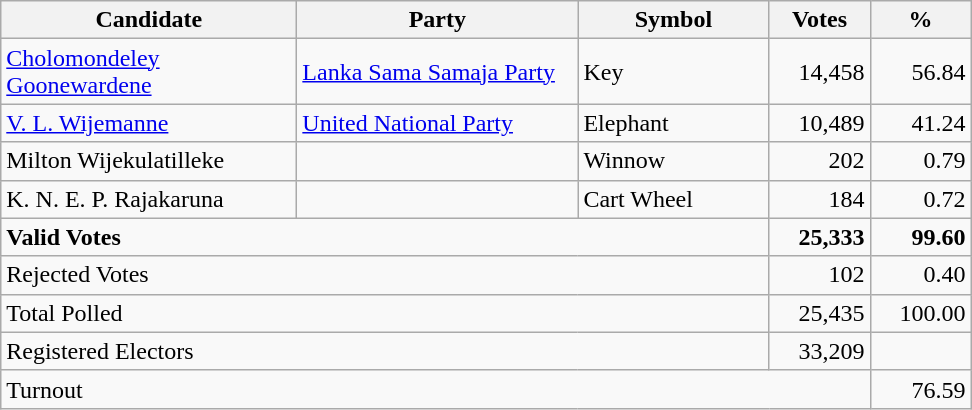<table class="wikitable" border="1" style="text-align:right;">
<tr>
<th align=left width="190">Candidate</th>
<th align=left width="180">Party</th>
<th align=left width="120">Symbol</th>
<th align=left width="60">Votes</th>
<th align=left width="60">%</th>
</tr>
<tr>
<td align=left><a href='#'>Cholomondeley Goonewardene</a></td>
<td align=left><a href='#'>Lanka Sama Samaja Party</a></td>
<td align=left>Key</td>
<td>14,458</td>
<td>56.84</td>
</tr>
<tr>
<td align=left><a href='#'>V. L. Wijemanne</a></td>
<td align=left><a href='#'>United National Party</a></td>
<td align=left>Elephant</td>
<td>10,489</td>
<td>41.24</td>
</tr>
<tr>
<td align=left>Milton Wijekulatilleke</td>
<td></td>
<td align=left>Winnow</td>
<td>202</td>
<td>0.79</td>
</tr>
<tr>
<td align=left>K. N. E. P. Rajakaruna</td>
<td></td>
<td align=left>Cart Wheel</td>
<td>184</td>
<td>0.72</td>
</tr>
<tr>
<td align=left colspan=3><strong>Valid Votes</strong></td>
<td><strong>25,333</strong></td>
<td><strong>99.60</strong></td>
</tr>
<tr>
<td align=left colspan=3>Rejected Votes</td>
<td>102</td>
<td>0.40</td>
</tr>
<tr>
<td align=left colspan=3>Total Polled</td>
<td>25,435</td>
<td>100.00</td>
</tr>
<tr>
<td align=left colspan=3>Registered Electors</td>
<td>33,209</td>
<td></td>
</tr>
<tr>
<td align=left colspan=4>Turnout</td>
<td>76.59</td>
</tr>
</table>
